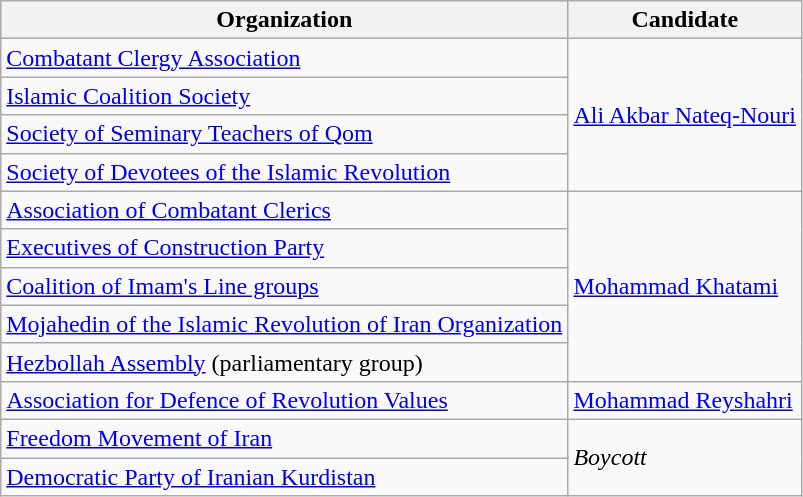<table class="wikitable">
<tr>
<th>Organization</th>
<th>Candidate</th>
</tr>
<tr>
<td><a href='#'>Combatant Clergy Association</a></td>
<td rowspan=4"><a href='#'>Ali Akbar Nateq-Nouri</a></td>
</tr>
<tr>
<td><a href='#'>Islamic Coalition Society</a></td>
</tr>
<tr>
<td><a href='#'>Society of Seminary Teachers of Qom</a></td>
</tr>
<tr>
<td><a href='#'>Society of Devotees of the Islamic Revolution</a></td>
</tr>
<tr>
<td><a href='#'>Association of Combatant Clerics</a></td>
<td rowspan=5"><a href='#'>Mohammad Khatami</a></td>
</tr>
<tr>
<td><a href='#'>Executives of Construction Party</a></td>
</tr>
<tr>
<td><a href='#'>Coalition of Imam's Line groups</a></td>
</tr>
<tr>
<td><a href='#'>Mojahedin of the Islamic Revolution of Iran Organization</a></td>
</tr>
<tr>
<td><a href='#'>Hezbollah Assembly</a> (parliamentary group)</td>
</tr>
<tr>
<td><a href='#'>Association for Defence of Revolution Values</a></td>
<td><a href='#'>Mohammad Reyshahri</a></td>
</tr>
<tr>
<td><a href='#'>Freedom Movement of Iran</a></td>
<td rowspan=2"><em>Boycott</em></td>
</tr>
<tr>
<td><a href='#'>Democratic Party of Iranian Kurdistan</a></td>
</tr>
</table>
